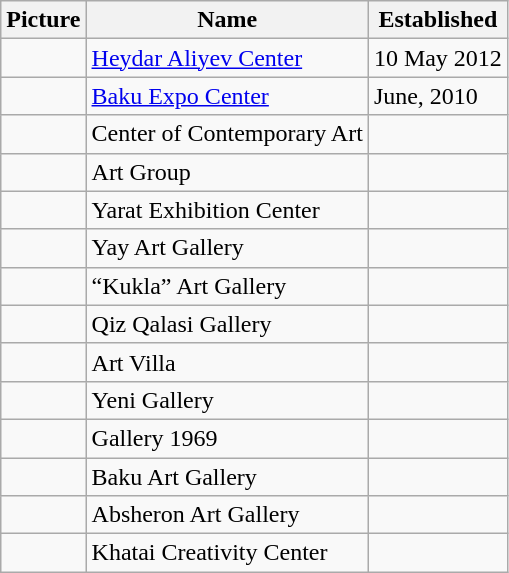<table class="wikitable">
<tr>
<th>Picture</th>
<th>Name</th>
<th>Established</th>
</tr>
<tr>
<td></td>
<td><a href='#'>Heydar Aliyev Center</a></td>
<td>10 May 2012</td>
</tr>
<tr>
<td></td>
<td><a href='#'>Baku Expo Center</a></td>
<td>June, 2010</td>
</tr>
<tr>
<td></td>
<td>Center of Contemporary Art</td>
<td></td>
</tr>
<tr>
<td></td>
<td>Art Group</td>
<td></td>
</tr>
<tr>
<td></td>
<td>Yarat Exhibition Center </td>
<td></td>
</tr>
<tr>
<td></td>
<td>Yay Art Gallery </td>
<td></td>
</tr>
<tr>
<td></td>
<td>“Kukla” Art Gallery </td>
<td></td>
</tr>
<tr>
<td></td>
<td>Qiz Qalasi Gallery</td>
<td></td>
</tr>
<tr>
<td></td>
<td>Art Villa</td>
<td></td>
</tr>
<tr>
<td></td>
<td>Yeni Gallery</td>
<td></td>
</tr>
<tr>
<td></td>
<td>Gallery 1969</td>
<td></td>
</tr>
<tr>
<td></td>
<td>Baku Art Gallery</td>
<td></td>
</tr>
<tr>
<td></td>
<td>Absheron Art Gallery</td>
<td></td>
</tr>
<tr>
<td></td>
<td>Khatai Creativity Center</td>
<td></td>
</tr>
</table>
